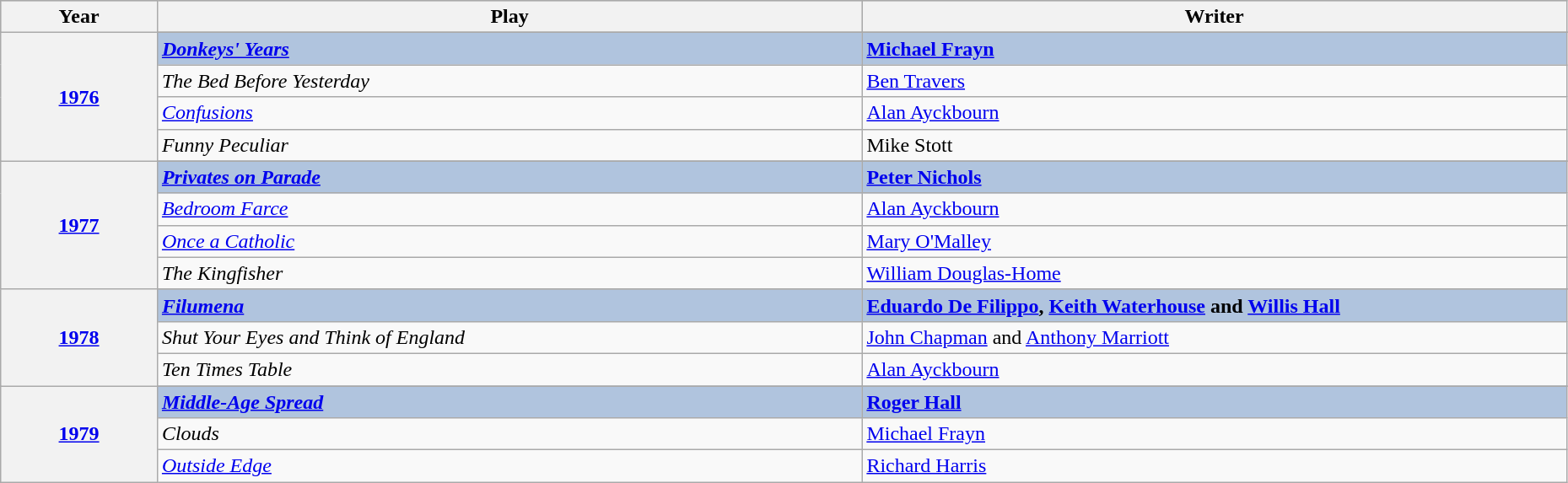<table class="wikitable" style="width:98%;">
<tr style="background:#bebebe;">
<th style="width:10%;">Year</th>
<th style="width:45%;">Play</th>
<th style="width:45%;">Writer</th>
</tr>
<tr>
<th rowspan="5" align="center"><a href='#'>1976</a></th>
</tr>
<tr style="background:#B0C4DE">
<td><strong><em><a href='#'>Donkeys' Years</a></em></strong></td>
<td><strong><a href='#'>Michael Frayn</a></strong></td>
</tr>
<tr>
<td><em>The Bed Before Yesterday</em></td>
<td><a href='#'>Ben Travers</a></td>
</tr>
<tr>
<td><em><a href='#'>Confusions</a></em></td>
<td><a href='#'>Alan Ayckbourn</a></td>
</tr>
<tr>
<td><em>Funny Peculiar</em></td>
<td>Mike Stott</td>
</tr>
<tr>
<th rowspan="5" align="center"><a href='#'>1977</a></th>
</tr>
<tr style="background:#B0C4DE">
<td><strong><em><a href='#'>Privates on Parade</a></em></strong></td>
<td><strong><a href='#'>Peter Nichols</a></strong></td>
</tr>
<tr>
<td><em><a href='#'>Bedroom Farce</a></em></td>
<td><a href='#'>Alan Ayckbourn</a></td>
</tr>
<tr>
<td><em><a href='#'>Once a Catholic</a></em></td>
<td><a href='#'>Mary O'Malley</a></td>
</tr>
<tr>
<td><em>The Kingfisher</em></td>
<td><a href='#'>William Douglas-Home</a></td>
</tr>
<tr>
<th rowspan="4" align="center"><a href='#'>1978</a></th>
</tr>
<tr style="background:#B0C4DE">
<td><strong><em><a href='#'>Filumena</a></em></strong></td>
<td><strong><a href='#'>Eduardo De Filippo</a>, <a href='#'>Keith Waterhouse</a> and <a href='#'>Willis Hall</a></strong></td>
</tr>
<tr>
<td><em>Shut Your Eyes and Think of England</em></td>
<td><a href='#'>John Chapman</a> and <a href='#'>Anthony Marriott</a></td>
</tr>
<tr>
<td><em>Ten Times Table</em></td>
<td><a href='#'>Alan Ayckbourn</a></td>
</tr>
<tr>
<th rowspan="4" align="center"><a href='#'>1979</a></th>
</tr>
<tr style="background:#B0C4DE">
<td><strong><em><a href='#'>Middle-Age Spread</a></em></strong></td>
<td><strong><a href='#'>Roger Hall</a></strong></td>
</tr>
<tr>
<td><em>Clouds</em></td>
<td><a href='#'>Michael Frayn</a></td>
</tr>
<tr>
<td><em><a href='#'>Outside Edge</a></em></td>
<td><a href='#'>Richard Harris</a></td>
</tr>
</table>
